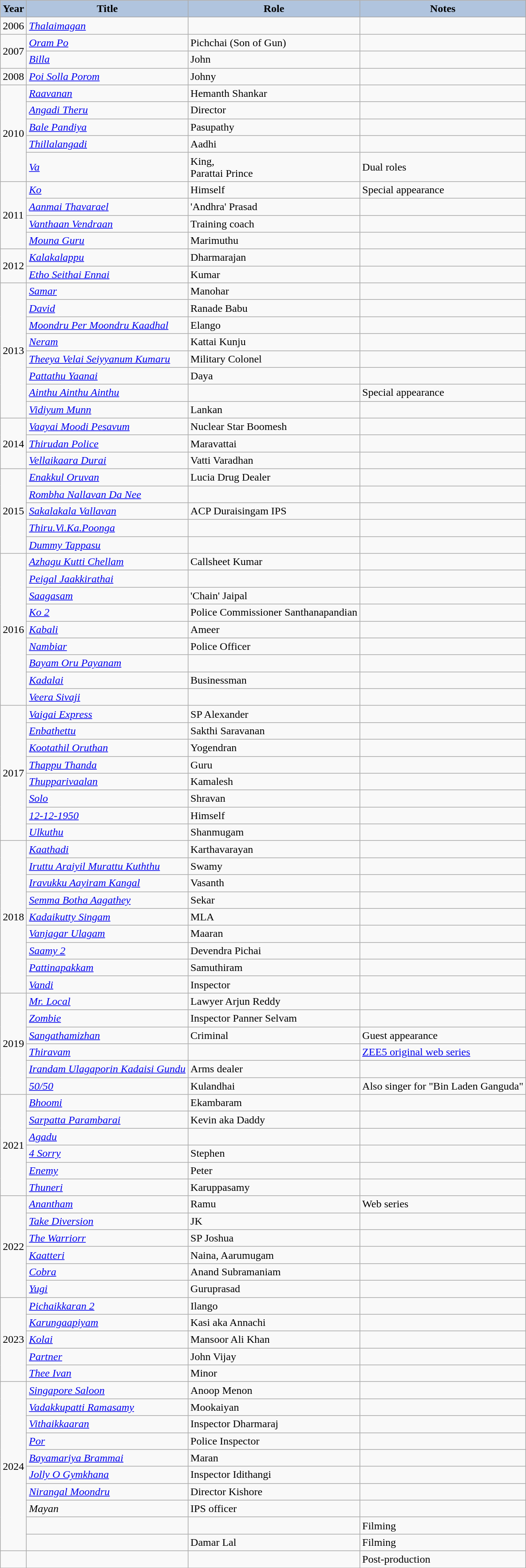<table class="wikitable sortable">
<tr style="text-align:center;">
<th style="background:#B0C4DE;">Year</th>
<th style="background:#B0C4DE;">Title</th>
<th style="background:#B0C4DE;">Role</th>
<th style="background:#B0C4DE;">Notes</th>
</tr>
<tr>
<td>2006</td>
<td><em><a href='#'>Thalaimagan</a></em></td>
<td></td>
<td></td>
</tr>
<tr>
<td rowspan="2">2007</td>
<td><em><a href='#'>Oram Po</a></em></td>
<td>Pichchai (Son of Gun)</td>
<td></td>
</tr>
<tr>
<td><em><a href='#'>Billa</a></em></td>
<td>John</td>
<td></td>
</tr>
<tr>
<td>2008</td>
<td><em><a href='#'>Poi Solla Porom</a></em></td>
<td>Johny</td>
<td></td>
</tr>
<tr>
<td rowspan="5">2010</td>
<td><em><a href='#'>Raavanan</a></em></td>
<td>Hemanth Shankar</td>
<td></td>
</tr>
<tr>
<td><em><a href='#'>Angadi Theru</a></em></td>
<td>Director</td>
<td></td>
</tr>
<tr>
<td><em><a href='#'>Bale Pandiya</a></em></td>
<td>Pasupathy</td>
<td></td>
</tr>
<tr>
<td><em><a href='#'>Thillalangadi</a></em></td>
<td>Aadhi</td>
<td></td>
</tr>
<tr>
<td><em><a href='#'>Va</a></em></td>
<td>King,<br>Parattai Prince</td>
<td>Dual roles</td>
</tr>
<tr>
<td rowspan="4">2011</td>
<td><em><a href='#'>Ko</a></em></td>
<td>Himself</td>
<td>Special appearance</td>
</tr>
<tr>
<td><em><a href='#'>Aanmai Thavarael</a></em></td>
<td>'Andhra' Prasad</td>
<td></td>
</tr>
<tr>
<td><em><a href='#'>Vanthaan Vendraan</a></em></td>
<td>Training coach</td>
<td></td>
</tr>
<tr>
<td><em><a href='#'>Mouna Guru</a></em></td>
<td>Marimuthu</td>
<td></td>
</tr>
<tr>
<td rowspan="2">2012</td>
<td><em><a href='#'>Kalakalappu</a></em></td>
<td>Dharmarajan</td>
<td></td>
</tr>
<tr>
<td><em><a href='#'>Etho Seithai Ennai</a></em></td>
<td>Kumar</td>
<td></td>
</tr>
<tr>
<td rowspan="8">2013</td>
<td><em><a href='#'>Samar</a></em></td>
<td>Manohar</td>
<td></td>
</tr>
<tr>
<td><em><a href='#'>David</a></em></td>
<td>Ranade Babu</td>
<td></td>
</tr>
<tr>
<td><em><a href='#'>Moondru Per Moondru Kaadhal</a></em></td>
<td>Elango</td>
<td></td>
</tr>
<tr>
<td><em><a href='#'>Neram</a></em></td>
<td>Kattai Kunju</td>
<td></td>
</tr>
<tr>
<td><em><a href='#'>Theeya Velai Seiyyanum Kumaru</a></em></td>
<td>Military Colonel</td>
<td></td>
</tr>
<tr>
<td><em><a href='#'>Pattathu Yaanai</a></em></td>
<td>Daya</td>
<td></td>
</tr>
<tr>
<td><em><a href='#'>Ainthu Ainthu Ainthu</a></em></td>
<td></td>
<td>Special appearance</td>
</tr>
<tr>
<td><em><a href='#'>Vidiyum Munn</a></em></td>
<td>Lankan</td>
<td></td>
</tr>
<tr>
<td rowspan="3">2014</td>
<td><em><a href='#'>Vaayai Moodi Pesavum</a></em></td>
<td>Nuclear Star Boomesh</td>
<td></td>
</tr>
<tr>
<td><em><a href='#'>Thirudan Police</a></em></td>
<td>Maravattai</td>
<td></td>
</tr>
<tr>
<td><em><a href='#'>Vellaikaara Durai</a></em></td>
<td>Vatti Varadhan</td>
<td></td>
</tr>
<tr>
<td rowspan="5">2015</td>
<td><em><a href='#'>Enakkul Oruvan</a></em></td>
<td>Lucia Drug Dealer</td>
<td></td>
</tr>
<tr>
<td><em><a href='#'>Rombha Nallavan Da Nee</a></em></td>
<td></td>
<td></td>
</tr>
<tr>
<td><em><a href='#'>Sakalakala Vallavan</a></em></td>
<td>ACP Duraisingam IPS</td>
<td></td>
</tr>
<tr>
<td><em><a href='#'>Thiru.Vi.Ka.Poonga</a></em></td>
<td></td>
<td></td>
</tr>
<tr>
<td><em><a href='#'>Dummy Tappasu</a></em></td>
<td></td>
<td></td>
</tr>
<tr>
<td rowspan="9">2016</td>
<td><em><a href='#'>Azhagu Kutti Chellam</a></em></td>
<td>Callsheet Kumar</td>
<td></td>
</tr>
<tr>
<td><em><a href='#'>Peigal Jaakkirathai</a></em></td>
<td></td>
<td></td>
</tr>
<tr>
<td><em><a href='#'>Saagasam</a></em></td>
<td>'Chain' Jaipal</td>
<td></td>
</tr>
<tr>
<td><em><a href='#'>Ko 2</a></em></td>
<td>Police Commissioner Santhanapandian</td>
<td></td>
</tr>
<tr>
<td><em><a href='#'>Kabali</a></em></td>
<td>Ameer</td>
<td></td>
</tr>
<tr>
<td><em><a href='#'>Nambiar</a></em></td>
<td>Police Officer</td>
<td></td>
</tr>
<tr>
<td><em><a href='#'>Bayam Oru Payanam</a></em></td>
<td></td>
<td></td>
</tr>
<tr>
<td><em><a href='#'>Kadalai</a></em></td>
<td>Businessman</td>
<td></td>
</tr>
<tr>
<td><em><a href='#'>Veera Sivaji</a></em></td>
<td></td>
<td></td>
</tr>
<tr>
<td rowspan="8">2017</td>
<td><em><a href='#'>Vaigai Express</a></em></td>
<td>SP Alexander</td>
<td></td>
</tr>
<tr>
<td><em><a href='#'>Enbathettu</a></em></td>
<td>Sakthi Saravanan</td>
<td></td>
</tr>
<tr>
<td><em><a href='#'>Kootathil Oruthan</a></em></td>
<td>Yogendran</td>
<td></td>
</tr>
<tr>
<td><em><a href='#'>Thappu Thanda</a></em></td>
<td>Guru</td>
<td></td>
</tr>
<tr>
<td><em><a href='#'>Thupparivaalan</a></em></td>
<td>Kamalesh</td>
<td></td>
</tr>
<tr>
<td><em><a href='#'>Solo</a></em></td>
<td>Shravan</td>
<td></td>
</tr>
<tr>
<td><em><a href='#'>12-12-1950</a></em></td>
<td>Himself</td>
<td></td>
</tr>
<tr>
<td><em><a href='#'>Ulkuthu</a></em></td>
<td>Shanmugam</td>
<td></td>
</tr>
<tr>
<td rowspan="9">2018</td>
<td><em><a href='#'>Kaathadi</a></em></td>
<td>Karthavarayan</td>
<td></td>
</tr>
<tr>
<td><em><a href='#'>Iruttu Araiyil Murattu Kuththu</a></em></td>
<td>Swamy</td>
<td></td>
</tr>
<tr>
<td><em><a href='#'>Iravukku Aayiram Kangal</a></em></td>
<td>Vasanth</td>
<td></td>
</tr>
<tr>
<td><em><a href='#'>Semma Botha Aagathey</a></em></td>
<td>Sekar</td>
<td></td>
</tr>
<tr>
<td><em><a href='#'>Kadaikutty Singam</a></em></td>
<td>MLA</td>
<td></td>
</tr>
<tr>
<td><em><a href='#'>Vanjagar Ulagam</a></em></td>
<td>Maaran</td>
<td></td>
</tr>
<tr>
<td><em><a href='#'>Saamy 2</a></em></td>
<td>Devendra Pichai</td>
<td></td>
</tr>
<tr>
<td><em><a href='#'>Pattinapakkam</a></em></td>
<td>Samuthiram</td>
<td></td>
</tr>
<tr>
<td><em><a href='#'>Vandi</a></em></td>
<td>Inspector</td>
<td></td>
</tr>
<tr>
<td rowspan="6">2019</td>
<td><em><a href='#'>Mr. Local</a></em></td>
<td>Lawyer Arjun Reddy</td>
<td></td>
</tr>
<tr>
<td><em><a href='#'>Zombie</a></em></td>
<td>Inspector Panner Selvam</td>
<td></td>
</tr>
<tr>
<td><em><a href='#'>Sangathamizhan</a></em></td>
<td>Criminal</td>
<td>Guest appearance</td>
</tr>
<tr>
<td><em><a href='#'>Thiravam</a></em></td>
<td></td>
<td><a href='#'>ZEE5 original web series</a></td>
</tr>
<tr>
<td><em><a href='#'>Irandam Ulagaporin Kadaisi Gundu</a></em></td>
<td>Arms dealer</td>
<td></td>
</tr>
<tr>
<td><em><a href='#'>50/50</a></em></td>
<td>Kulandhai</td>
<td>Also singer for "Bin Laden Ganguda"</td>
</tr>
<tr>
<td rowspan="6">2021</td>
<td><em><a href='#'>Bhoomi</a></em></td>
<td>Ekambaram</td>
<td></td>
</tr>
<tr>
<td><em><a href='#'>Sarpatta Parambarai</a></em></td>
<td>Kevin aka Daddy</td>
<td></td>
</tr>
<tr>
<td><em><a href='#'>Agadu</a></em></td>
<td></td>
<td></td>
</tr>
<tr>
<td><em><a href='#'>4 Sorry</a></em></td>
<td>Stephen</td>
<td></td>
</tr>
<tr>
<td><em><a href='#'>Enemy</a></em></td>
<td>Peter</td>
<td></td>
</tr>
<tr>
<td><em><a href='#'>Thuneri</a></em></td>
<td>Karuppasamy</td>
<td></td>
</tr>
<tr>
<td rowspan="6">2022</td>
<td><em><a href='#'>Anantham</a></em></td>
<td>Ramu</td>
<td>Web series</td>
</tr>
<tr>
<td><em><a href='#'>Take Diversion</a></em></td>
<td>JK</td>
<td></td>
</tr>
<tr>
<td><em><a href='#'>The Warriorr</a></em></td>
<td>SP Joshua</td>
<td></td>
</tr>
<tr>
<td><em><a href='#'>Kaatteri</a></em></td>
<td>Naina, Aarumugam</td>
<td></td>
</tr>
<tr>
<td><em><a href='#'>Cobra</a></em></td>
<td>Anand Subramaniam</td>
<td></td>
</tr>
<tr>
<td><em><a href='#'>Yugi</a></em></td>
<td>Guruprasad</td>
<td></td>
</tr>
<tr>
<td rowspan="5">2023</td>
<td><em><a href='#'>Pichaikkaran 2</a></em></td>
<td>Ilango</td>
</tr>
<tr>
<td><em><a href='#'>Karungaapiyam</a></em></td>
<td>Kasi aka Annachi</td>
<td></td>
</tr>
<tr>
<td><em><a href='#'>Kolai</a></em></td>
<td>Mansoor Ali Khan</td>
<td></td>
</tr>
<tr>
<td><em><a href='#'>Partner</a></em></td>
<td>John Vijay</td>
<td></td>
</tr>
<tr>
<td><em><a href='#'>Thee Ivan</a></em></td>
<td>Minor</td>
<td></td>
</tr>
<tr>
<td rowspan="10">2024</td>
<td><em><a href='#'>Singapore Saloon</a></em></td>
<td>Anoop Menon</td>
<td></td>
</tr>
<tr>
<td><em><a href='#'>Vadakkupatti Ramasamy</a></em></td>
<td>Mookaiyan</td>
<td></td>
</tr>
<tr>
<td><em><a href='#'>Vithaikkaaran</a></em></td>
<td>Inspector Dharmaraj</td>
<td></td>
</tr>
<tr>
<td><em><a href='#'>Por</a></em></td>
<td>Police Inspector</td>
<td></td>
</tr>
<tr>
<td><em><a href='#'>Bayamariya Brammai</a></em></td>
<td>Maran</td>
<td></td>
</tr>
<tr>
<td><em><a href='#'>Jolly O Gymkhana</a></em></td>
<td>Inspector Idithangi</td>
<td></td>
</tr>
<tr>
<td><em><a href='#'>Nirangal Moondru</a></em></td>
<td>Director Kishore</td>
<td></td>
</tr>
<tr>
<td><em>Mayan</em></td>
<td>IPS officer</td>
<td></td>
</tr>
<tr>
<td></td>
<td></td>
<td>Filming</td>
</tr>
<tr>
<td></td>
<td>Damar Lal</td>
<td>Filming</td>
</tr>
<tr>
<td></td>
<td></td>
<td></td>
<td>Post-production</td>
</tr>
<tr>
</tr>
</table>
